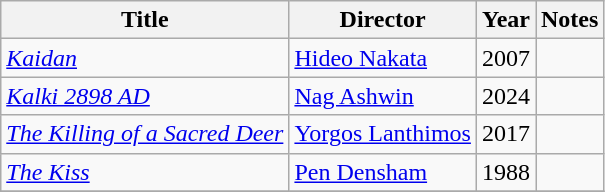<table class="wikitable">
<tr>
<th>Title</th>
<th>Director</th>
<th>Year</th>
<th>Notes</th>
</tr>
<tr>
<td><em><a href='#'>Kaidan</a></em></td>
<td><a href='#'>Hideo Nakata</a></td>
<td>2007</td>
<td></td>
</tr>
<tr>
<td><em><a href='#'>Kalki 2898 AD</a></em></td>
<td><a href='#'>Nag Ashwin</a></td>
<td>2024</td>
<td></td>
</tr>
<tr>
<td><em><a href='#'>The Killing of a Sacred Deer</a></em></td>
<td><a href='#'>Yorgos Lanthimos</a></td>
<td>2017</td>
<td></td>
</tr>
<tr>
<td><em><a href='#'>The Kiss</a></em></td>
<td><a href='#'>Pen Densham</a></td>
<td>1988</td>
<td></td>
</tr>
<tr>
</tr>
</table>
